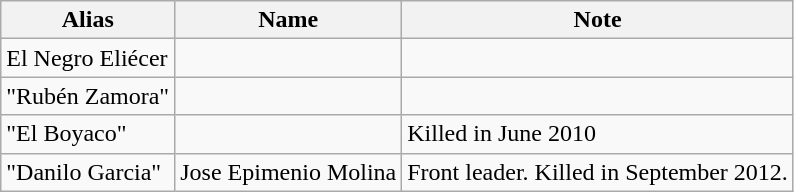<table class="wikitable">
<tr>
<th>Alias</th>
<th>Name</th>
<th>Note</th>
</tr>
<tr>
<td>El Negro Eliécer</td>
<td></td>
<td></td>
</tr>
<tr>
<td>"Rubén Zamora"</td>
<td></td>
<td></td>
</tr>
<tr>
<td>"El Boyaco"</td>
<td></td>
<td>Killed in June 2010</td>
</tr>
<tr>
<td>"Danilo Garcia"</td>
<td>Jose Epimenio Molina</td>
<td>Front leader. Killed in September 2012.</td>
</tr>
</table>
